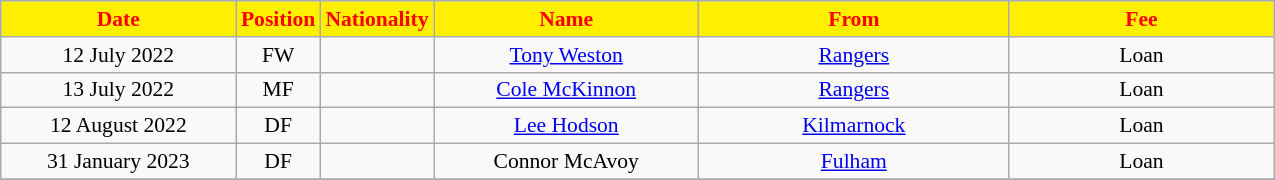<table class="wikitable"  style="text-align:center; font-size:90%; ">
<tr>
<th style="background:#FFEF00; color:red; width:150px;">Date</th>
<th style="background:#FFEF00; color:red; width:45px;">Position</th>
<th style="background:#FFEF00; color:red; width:45px;">Nationality</th>
<th style="background:#FFEF00; color:red; width:170px;">Name</th>
<th style="background:#FFEF00; color:red; width:200px;">From</th>
<th style="background:#FFEF00; color:red; width:170px;">Fee</th>
</tr>
<tr>
<td>12 July 2022</td>
<td>FW</td>
<td></td>
<td><a href='#'>Tony Weston</a></td>
<td><a href='#'>Rangers</a></td>
<td>Loan</td>
</tr>
<tr>
<td>13 July 2022</td>
<td>MF</td>
<td></td>
<td><a href='#'>Cole McKinnon</a></td>
<td><a href='#'>Rangers</a></td>
<td>Loan</td>
</tr>
<tr>
<td>12 August 2022</td>
<td>DF</td>
<td></td>
<td><a href='#'>Lee Hodson</a></td>
<td><a href='#'>Kilmarnock</a></td>
<td>Loan</td>
</tr>
<tr>
<td>31 January 2023</td>
<td>DF</td>
<td></td>
<td>Connor McAvoy</td>
<td><a href='#'>Fulham</a></td>
<td>Loan</td>
</tr>
<tr>
</tr>
</table>
